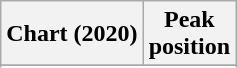<table class="wikitable plainrowheaders">
<tr>
<th scope="col">Chart (2020)</th>
<th scope="col">Peak<br>position</th>
</tr>
<tr>
</tr>
<tr>
</tr>
</table>
